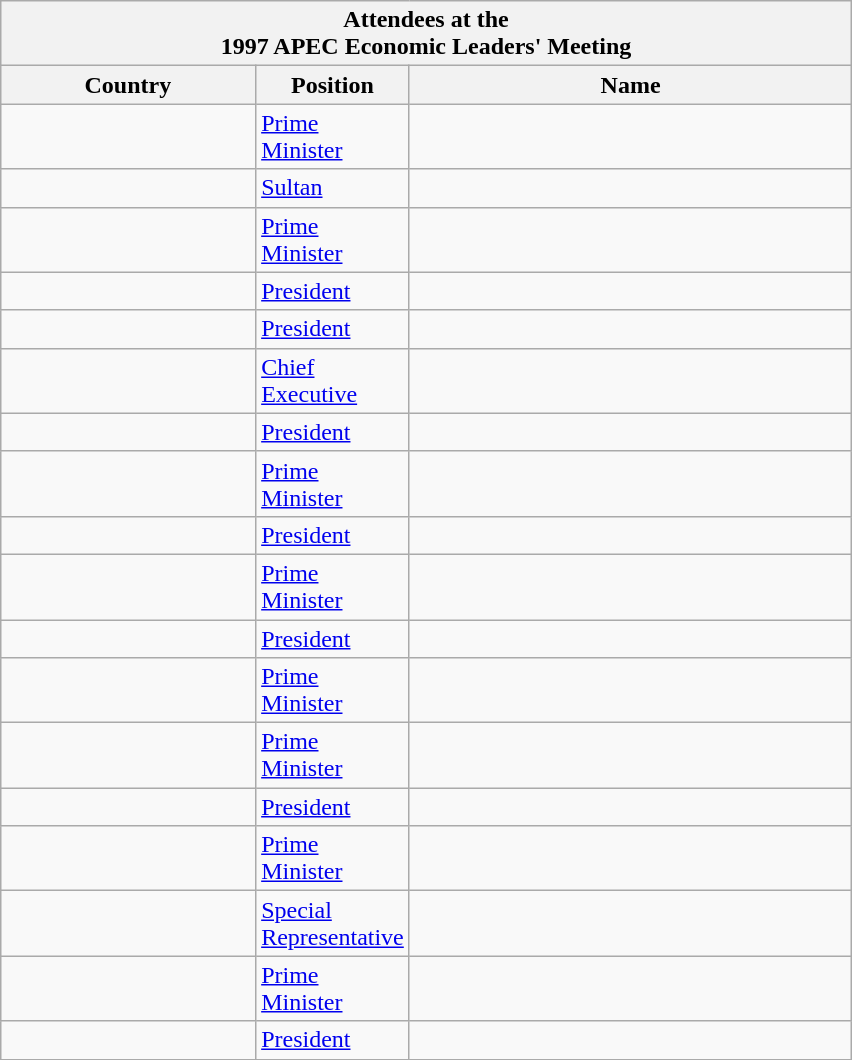<table class="wikitable collapsible sortable collapsed" style="margin:1em auto; width:45%;">
<tr>
<th colspan=4>Attendees at the<br> 1997 APEC Economic Leaders' Meeting</th>
</tr>
<tr>
<th width=30%>Country</th>
<th width=10%>Position</th>
<th>Name</th>
</tr>
<tr>
<td></td>
<td><a href='#'>Prime Minister</a></td>
<td></td>
</tr>
<tr>
<td></td>
<td><a href='#'>Sultan</a></td>
<td></td>
</tr>
<tr>
<td></td>
<td><a href='#'>Prime Minister</a></td>
<td></td>
</tr>
<tr>
<td></td>
<td><a href='#'>President</a></td>
<td></td>
</tr>
<tr>
<td></td>
<td><a href='#'>President</a></td>
<td></td>
</tr>
<tr>
<td></td>
<td><a href='#'>Chief Executive</a></td>
<td></td>
</tr>
<tr>
<td></td>
<td><a href='#'>President</a></td>
<td></td>
</tr>
<tr>
<td></td>
<td><a href='#'>Prime Minister</a></td>
<td></td>
</tr>
<tr>
<td></td>
<td><a href='#'>President</a></td>
<td></td>
</tr>
<tr>
<td></td>
<td><a href='#'>Prime Minister</a></td>
<td></td>
</tr>
<tr>
<td></td>
<td><a href='#'>President</a></td>
<td></td>
</tr>
<tr>
<td></td>
<td><a href='#'>Prime Minister</a></td>
<td></td>
</tr>
<tr>
<td></td>
<td><a href='#'>Prime Minister</a></td>
<td></td>
</tr>
<tr>
<td></td>
<td><a href='#'>President</a></td>
<td></td>
</tr>
<tr>
<td></td>
<td><a href='#'>Prime Minister</a></td>
<td></td>
</tr>
<tr>
<td></td>
<td><a href='#'>Special Representative</a></td>
<td></td>
</tr>
<tr>
<td></td>
<td><a href='#'>Prime Minister</a></td>
<td></td>
</tr>
<tr>
<td></td>
<td><a href='#'>President</a></td>
<td></td>
</tr>
<tr>
</tr>
</table>
